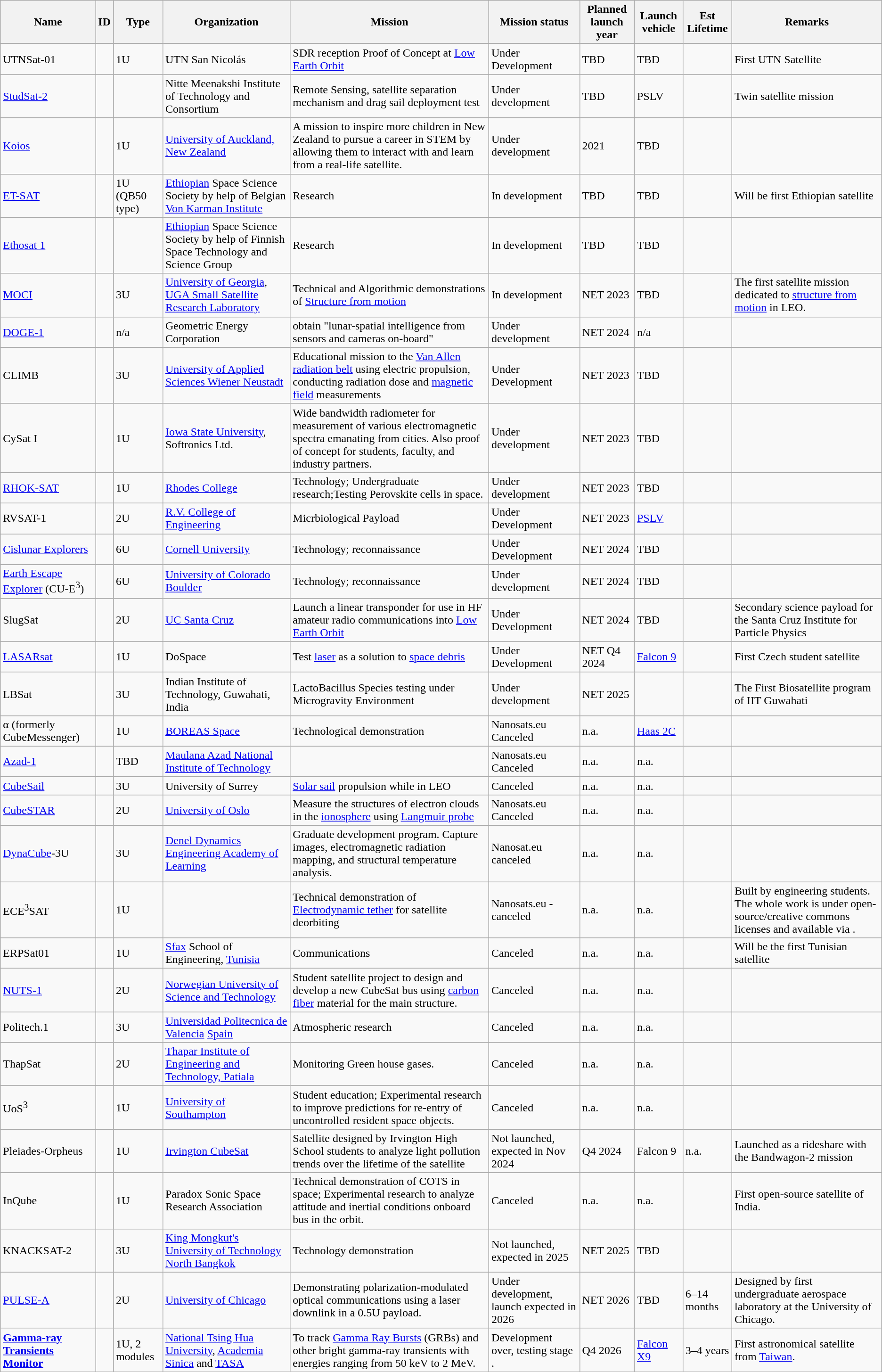<table class="wikitable sortable sticky-header">
<tr>
<th>Name</th>
<th>ID</th>
<th>Type</th>
<th>Organization</th>
<th>Mission</th>
<th>Mission status</th>
<th>Planned launch year</th>
<th>Launch vehicle</th>
<th>Est Lifetime</th>
<th>Remarks</th>
</tr>
<tr>
<td> UTNSat-01</td>
<td></td>
<td> 1U</td>
<td> UTN San Nicolás</td>
<td> SDR reception Proof of Concept at <a href='#'>Low Earth Orbit</a></td>
<td> Under Development</td>
<td> TBD</td>
<td> TBD</td>
<td></td>
<td> First UTN Satellite</td>
</tr>
<tr>
<td> <a href='#'>StudSat-2</a></td>
<td></td>
<td> </td>
<td> Nitte Meenakshi Institute of Technology and Consortium</td>
<td> Remote Sensing, satellite separation mechanism and drag sail deployment test</td>
<td> Under development</td>
<td> TBD</td>
<td> PSLV</td>
<td></td>
<td> Twin satellite mission</td>
</tr>
<tr>
<td> <a href='#'>Koios</a></td>
<td></td>
<td> 1U</td>
<td><a href='#'>University of Auckland, New Zealand</a></td>
<td> A mission to inspire more children in New Zealand to pursue a career in STEM by allowing them to interact with and learn from a real-life satellite.</td>
<td> Under development</td>
<td> 2021</td>
<td> TBD</td>
<td></td>
<td> </td>
</tr>
<tr>
<td><a href='#'>ET-SAT</a></td>
<td></td>
<td> 1U (QB50 type)</td>
<td> <a href='#'>Ethiopian</a> Space Science Society by help of Belgian <a href='#'>Von Karman Institute</a></td>
<td> Research</td>
<td> In development</td>
<td> TBD</td>
<td> TBD</td>
<td></td>
<td> Will be first Ethiopian satellite </td>
</tr>
<tr>
<td><a href='#'>Ethosat 1</a></td>
<td></td>
<td></td>
<td> <a href='#'>Ethiopian</a> Space Science Society by help of Finnish Space Technology and Science Group</td>
<td> Research</td>
<td> In development</td>
<td> TBD</td>
<td> TBD</td>
<td></td>
<td> </td>
</tr>
<tr>
<td> <a href='#'>MOCI</a></td>
<td></td>
<td> 3U</td>
<td> <a href='#'>University of Georgia</a>, <a href='#'>UGA Small Satellite Research Laboratory</a></td>
<td> Technical and Algorithmic demonstrations of <a href='#'>Structure from motion</a></td>
<td> In development</td>
<td> NET 2023</td>
<td> TBD</td>
<td></td>
<td> The first satellite mission dedicated to <a href='#'>structure from motion</a> in LEO.</td>
</tr>
<tr>
<td> <a href='#'>DOGE-1</a></td>
<td></td>
<td> n/a</td>
<td> Geometric Energy Corporation</td>
<td> obtain "lunar-spatial intelligence from sensors and cameras on-board"</td>
<td> Under development</td>
<td> NET 2024</td>
<td> n/a</td>
<td></td>
<td> </td>
</tr>
<tr>
<td> CLIMB</td>
<td></td>
<td> 3U</td>
<td> <a href='#'>University of Applied Sciences Wiener Neustadt</a></td>
<td> Educational mission to the <a href='#'>Van Allen radiation belt</a> using electric propulsion, conducting radiation dose and <a href='#'>magnetic field</a> measurements</td>
<td> Under Development</td>
<td> NET 2023</td>
<td> TBD</td>
<td></td>
<td> </td>
</tr>
<tr>
<td> CySat I</td>
<td></td>
<td> 1U</td>
<td> <a href='#'>Iowa State University</a>, Softronics Ltd.</td>
<td> Wide bandwidth radiometer for measurement of various electromagnetic spectra emanating from cities. Also proof of concept for students, faculty, and industry partners.</td>
<td> Under development</td>
<td> NET 2023</td>
<td> TBD</td>
<td></td>
<td> </td>
</tr>
<tr>
<td><a href='#'>RHOK-SAT</a></td>
<td></td>
<td> 1U</td>
<td> <a href='#'>Rhodes College</a></td>
<td> Technology; Undergraduate research;Testing Perovskite cells in space.</td>
<td> Under development</td>
<td> NET 2023</td>
<td> TBD</td>
<td></td>
<td></td>
</tr>
<tr>
<td> RVSAT-1</td>
<td></td>
<td> 2U</td>
<td> <a href='#'>R.V. College of Engineering</a></td>
<td> Micrbiological Payload</td>
<td> Under Development</td>
<td> NET 2023</td>
<td> <a href='#'>PSLV</a></td>
<td></td>
<td></td>
</tr>
<tr>
<td> <a href='#'>Cislunar Explorers</a></td>
<td></td>
<td> 6U</td>
<td> <a href='#'>Cornell University</a></td>
<td> Technology; reconnaissance</td>
<td> Under Development</td>
<td> NET 2024</td>
<td> TBD</td>
<td></td>
<td></td>
</tr>
<tr>
<td> <a href='#'>Earth Escape Explorer</a> (CU-E<sup>3</sup>)</td>
<td></td>
<td> 6U</td>
<td> <a href='#'>University of Colorado Boulder</a></td>
<td> Technology; reconnaissance</td>
<td> Under development</td>
<td> NET 2024</td>
<td> TBD</td>
<td></td>
<td></td>
</tr>
<tr>
<td> SlugSat</td>
<td></td>
<td> 2U</td>
<td> <a href='#'>UC Santa Cruz</a></td>
<td> Launch a linear transponder for use in HF amateur radio communications into <a href='#'>Low Earth Orbit</a></td>
<td> Under Development</td>
<td> NET 2024</td>
<td> TBD</td>
<td></td>
<td> Secondary science payload for the Santa Cruz Institute for Particle Physics</td>
</tr>
<tr>
<td> <a href='#'>LASARsat</a></td>
<td></td>
<td>1U</td>
<td>DoSpace</td>
<td>Test <a href='#'>laser</a> as a solution to <a href='#'>space debris</a></td>
<td>Under Development</td>
<td>NET Q4 2024</td>
<td><a href='#'>Falcon 9</a></td>
<td></td>
<td> First Czech student satellite</td>
</tr>
<tr>
<td> LBSat</td>
<td></td>
<td> 3U</td>
<td> Indian Institute of Technology, Guwahati, India</td>
<td> LactoBacillus Species testing under Microgravity Environment</td>
<td> Under development</td>
<td> NET 2025</td>
<td></td>
<td></td>
<td> The First Biosatellite program of IIT Guwahati</td>
</tr>
<tr>
<td> α (formerly CubeMessenger)</td>
<td></td>
<td> 1U</td>
<td><a href='#'>BOREAS Space</a></td>
<td> Technological demonstration</td>
<td> Nanosats.eu Canceled</td>
<td> n.a.</td>
<td> <a href='#'>Haas 2C</a></td>
<td></td>
<td> </td>
</tr>
<tr>
<td><a href='#'>Azad-1</a></td>
<td></td>
<td> TBD</td>
<td> <a href='#'>Maulana Azad National Institute of Technology</a></td>
<td></td>
<td> Nanosats.eu Canceled</td>
<td> n.a.</td>
<td> n.a.</td>
<td></td>
<td> </td>
</tr>
<tr>
<td> <a href='#'>CubeSail</a></td>
<td></td>
<td> 3U</td>
<td> University of Surrey</td>
<td> <a href='#'>Solar sail</a> propulsion while in LEO</td>
<td> Canceled</td>
<td> n.a.</td>
<td> n.a.</td>
<td></td>
<td></td>
</tr>
<tr>
<td><a href='#'>CubeSTAR</a></td>
<td></td>
<td> 2U</td>
<td> <a href='#'>University of Oslo</a></td>
<td> Measure the structures of electron clouds in the <a href='#'>ionosphere</a> using <a href='#'>Langmuir probe</a></td>
<td> Nanosats.eu Canceled</td>
<td> n.a.</td>
<td> n.a.</td>
<td></td>
<td> </td>
</tr>
<tr>
<td><a href='#'>DynaCube</a>-3U</td>
<td></td>
<td> 3U</td>
<td><a href='#'>Denel Dynamics Engineering Academy of Learning</a></td>
<td> Graduate development program. Capture images, electromagnetic radiation mapping, and structural temperature analysis.</td>
<td> Nanosat.eu canceled</td>
<td> n.a.</td>
<td> n.a.</td>
<td></td>
<td> </td>
</tr>
<tr>
<td> ECE<sup>3</sup>SAT</td>
<td></td>
<td> 1U</td>
<td> </td>
<td> Technical demonstration of <a href='#'>Electrodynamic tether</a> for satellite deorbiting</td>
<td> Nanosats.eu - canceled</td>
<td> n.a.</td>
<td> n.a.</td>
<td></td>
<td> Built by engineering students. The whole work is under open-source/creative commons licenses and available via .</td>
</tr>
<tr>
<td> ERPSat01</td>
<td></td>
<td> 1U</td>
<td> <a href='#'>Sfax</a> School of Engineering, <a href='#'>Tunisia</a></td>
<td> Communications</td>
<td> Canceled</td>
<td> n.a.</td>
<td> n.a.</td>
<td></td>
<td> Will be the first Tunisian satellite</td>
</tr>
<tr>
<td> <a href='#'>NUTS-1</a></td>
<td></td>
<td> 2U</td>
<td> <a href='#'>Norwegian University of Science and Technology</a></td>
<td> Student satellite project to design and develop a new CubeSat bus using <a href='#'>carbon fiber</a> material for the main structure.</td>
<td> Canceled</td>
<td> n.a.</td>
<td> n.a.</td>
<td></td>
<td></td>
</tr>
<tr>
<td> Politech.1</td>
<td></td>
<td> 3U</td>
<td> <a href='#'>Universidad Politecnica de Valencia</a> <a href='#'>Spain</a></td>
<td> Atmospheric research</td>
<td> Canceled</td>
<td> n.a.</td>
<td> n.a.</td>
<td></td>
<td></td>
</tr>
<tr>
<td> ThapSat</td>
<td></td>
<td> 2U</td>
<td> <a href='#'>Thapar Institute of Engineering and Technology, Patiala</a></td>
<td> Monitoring Green house gases.</td>
<td> Canceled</td>
<td> n.a.</td>
<td> n.a.</td>
<td></td>
<td></td>
</tr>
<tr>
<td> UoS<sup>3</sup></td>
<td></td>
<td> 1U</td>
<td> <a href='#'>University of Southampton</a></td>
<td> Student education; Experimental research to improve predictions for re-entry of uncontrolled resident space objects.</td>
<td> Canceled</td>
<td> n.a.</td>
<td> n.a.</td>
<td></td>
<td></td>
</tr>
<tr>
<td> Pleiades-Orpheus</td>
<td></td>
<td> 1U</td>
<td> <a href='#'>Irvington CubeSat</a></td>
<td> Satellite designed by Irvington High School students to analyze light pollution trends over the lifetime of the satellite</td>
<td> Not launched, expected in Nov 2024</td>
<td> Q4 2024</td>
<td> Falcon 9</td>
<td> n.a.</td>
<td> Launched as a rideshare with the Bandwagon-2 mission</td>
</tr>
<tr>
<td>InQube</td>
<td></td>
<td>1U</td>
<td>Paradox Sonic Space Research Association</td>
<td>Technical demonstration of COTS in space; Experimental research to analyze attitude and inertial conditions onboard bus in the orbit.</td>
<td>Canceled</td>
<td>n.a.</td>
<td>n.a.</td>
<td></td>
<td>First open-source satellite of India.</td>
</tr>
<tr>
<td>KNACKSAT-2</td>
<td></td>
<td>3U</td>
<td><a href='#'>King Mongkut's University of Technology North Bangkok</a></td>
<td>Technology demonstration</td>
<td>Not launched, expected in 2025</td>
<td>NET 2025</td>
<td>TBD</td>
<td></td>
<td></td>
</tr>
<tr>
<td><a href='#'>PULSE-A</a></td>
<td></td>
<td>2U</td>
<td><a href='#'>University of Chicago</a></td>
<td>Demonstrating polarization-modulated optical communications using a laser downlink in a 0.5U payload.</td>
<td>Under development, launch expected in 2026</td>
<td>NET 2026</td>
<td>TBD</td>
<td>6–14 months</td>
<td>Designed by first undergraduate aerospace laboratory at the University of Chicago.</td>
</tr>
<tr>
<td><strong><a href='#'>Gamma-ray Transients Monitor</a></strong></td>
<td></td>
<td>1U, 2 modules</td>
<td><a href='#'>National Tsing Hua University</a>, <a href='#'>Academia Sinica</a> and <a href='#'>TASA</a></td>
<td>To track <a href='#'>Gamma Ray Bursts</a> (GRBs) and other bright gamma-ray transients with energies ranging from 50 keV to 2 MeV.</td>
<td>Development over, testing stage .</td>
<td>Q4 2026</td>
<td><a href='#'>Falcon X9</a></td>
<td>3–4 years</td>
<td>First astronomical satellite from <a href='#'>Taiwan</a>.</td>
</tr>
</table>
